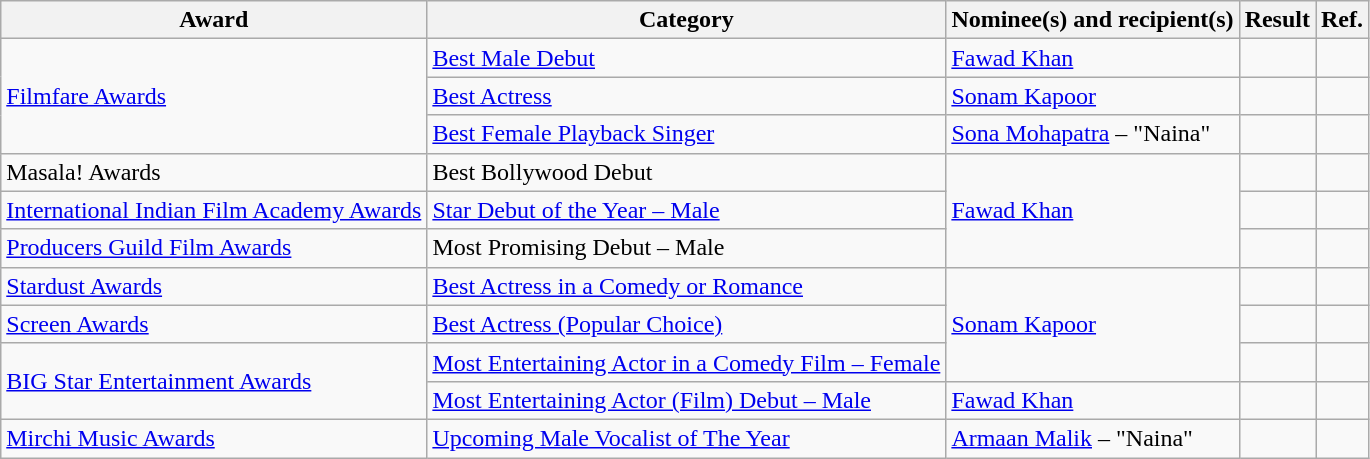<table class="wikitable sortable">
<tr>
<th>Award</th>
<th>Category</th>
<th>Nominee(s) and recipient(s)</th>
<th>Result</th>
<th>Ref.</th>
</tr>
<tr>
<td rowspan=3><a href='#'>Filmfare Awards</a></td>
<td><a href='#'>Best Male Debut</a></td>
<td><a href='#'>Fawad Khan</a></td>
<td></td>
<td></td>
</tr>
<tr>
<td><a href='#'>Best Actress</a></td>
<td><a href='#'>Sonam Kapoor</a></td>
<td></td>
<td></td>
</tr>
<tr>
<td><a href='#'>Best Female Playback Singer</a></td>
<td><a href='#'>Sona Mohapatra</a> – "Naina"</td>
<td></td>
<td></td>
</tr>
<tr>
<td rowspan="1">Masala! Awards</td>
<td>Best Bollywood Debut</td>
<td rowspan="3"><a href='#'>Fawad Khan</a></td>
<td></td>
<td></td>
</tr>
<tr>
<td rowspan="1"><a href='#'>International Indian Film Academy Awards</a></td>
<td><a href='#'>Star Debut of the Year – Male</a></td>
<td></td>
<td></td>
</tr>
<tr>
<td rowspan="1"><a href='#'>Producers Guild Film Awards</a></td>
<td>Most Promising Debut – Male<em></td>
<td></td>
<td></td>
</tr>
<tr>
<td rowspan=1><a href='#'>Stardust Awards</a></td>
<td><a href='#'>Best Actress in a Comedy or Romance</a></td>
<td rowspan="3"><a href='#'>Sonam Kapoor</a></td>
<td></td>
<td></td>
</tr>
<tr>
<td rowspan=1><a href='#'>Screen Awards</a></td>
<td><a href='#'>Best Actress (Popular Choice)</a></td>
<td></td>
<td></td>
</tr>
<tr>
<td rowspan=2><a href='#'>BIG Star Entertainment Awards</a></td>
<td><a href='#'>Most Entertaining Actor in a Comedy Film – Female</a></td>
<td></td>
<td></td>
</tr>
<tr>
<td><a href='#'>Most Entertaining Actor (Film) Debut – Male</a></td>
<td><a href='#'>Fawad Khan</a></td>
<td></td>
<td></td>
</tr>
<tr>
<td><a href='#'>Mirchi Music Awards</a></td>
<td><a href='#'>Upcoming Male Vocalist of The Year</a></td>
<td><a href='#'>Armaan Malik</a> – "Naina"</td>
<td></td>
<td></td>
</tr>
</table>
